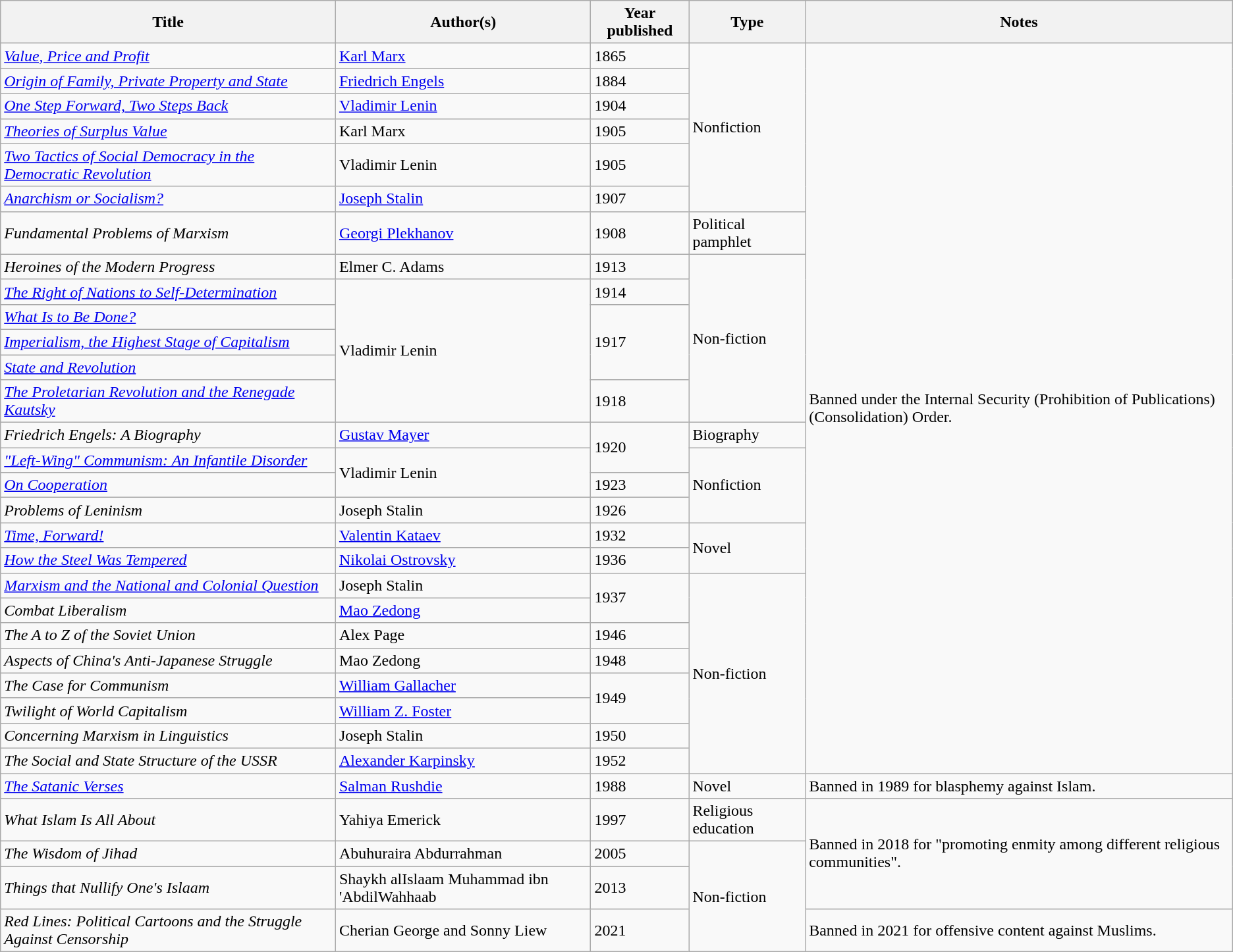<table class="wikitable sortable sticky-header">
<tr>
<th>Title</th>
<th>Author(s)</th>
<th>Year published</th>
<th>Type</th>
<th class="unsortable">Notes</th>
</tr>
<tr>
<td><em><a href='#'>Value, Price and Profit</a></em></td>
<td><a href='#'>Karl Marx</a></td>
<td>1865</td>
<td rowspan="6">Nonfiction</td>
<td rowspan="27">Banned under the Internal Security (Prohibition of Publications) (Consolidation) Order.</td>
</tr>
<tr>
<td><em><a href='#'>Origin of Family, Private Property and State</a></em></td>
<td><a href='#'>Friedrich Engels</a></td>
<td>1884</td>
</tr>
<tr>
<td><em><a href='#'>One Step Forward, Two Steps Back</a></em></td>
<td><a href='#'>Vladimir Lenin</a></td>
<td>1904</td>
</tr>
<tr>
<td><em><a href='#'>Theories of Surplus Value</a></em></td>
<td>Karl Marx</td>
<td>1905</td>
</tr>
<tr>
<td><em><a href='#'>Two Tactics of Social Democracy in the Democratic Revolution</a></em></td>
<td>Vladimir Lenin</td>
<td>1905</td>
</tr>
<tr>
<td><em><a href='#'>Anarchism or Socialism?</a></em></td>
<td><a href='#'>Joseph Stalin</a></td>
<td>1907</td>
</tr>
<tr>
<td><em>Fundamental Problems of Marxism</em></td>
<td><a href='#'>Georgi Plekhanov</a></td>
<td>1908</td>
<td>Political pamphlet</td>
</tr>
<tr>
<td><em>Heroines of the Modern Progress</em></td>
<td>Elmer C. Adams</td>
<td>1913</td>
<td rowspan="6">Non-fiction</td>
</tr>
<tr>
<td><em><a href='#'>The Right of Nations to Self-Determination</a></em></td>
<td rowspan="5">Vladimir Lenin</td>
<td>1914</td>
</tr>
<tr>
<td><em><a href='#'>What Is to Be Done?</a></em></td>
<td rowspan="3">1917</td>
</tr>
<tr>
<td><em><a href='#'>Imperialism, the Highest Stage of Capitalism</a></em></td>
</tr>
<tr>
<td><em><a href='#'>State and Revolution</a></em></td>
</tr>
<tr>
<td><em><a href='#'>The Proletarian Revolution and the Renegade Kautsky</a></em></td>
<td>1918</td>
</tr>
<tr>
<td><em>Friedrich Engels: A Biography</em></td>
<td><a href='#'>Gustav Mayer</a></td>
<td rowspan="2">1920</td>
<td>Biography</td>
</tr>
<tr>
<td><em><a href='#'>"Left-Wing" Communism: An Infantile Disorder</a></em></td>
<td rowspan="2">Vladimir Lenin</td>
<td rowspan="3">Nonfiction</td>
</tr>
<tr>
<td><em><a href='#'>On Cooperation</a></em></td>
<td>1923</td>
</tr>
<tr>
<td><em>Problems of Leninism</em></td>
<td>Joseph Stalin</td>
<td>1926</td>
</tr>
<tr>
<td><em><a href='#'>Time, Forward!</a></em></td>
<td><a href='#'>Valentin Kataev</a></td>
<td>1932</td>
<td rowspan="2">Novel</td>
</tr>
<tr>
<td><em><a href='#'>How the Steel Was Tempered</a></em></td>
<td><a href='#'>Nikolai Ostrovsky</a></td>
<td>1936</td>
</tr>
<tr>
<td><em><a href='#'>Marxism and the National and Colonial Question</a></em></td>
<td>Joseph Stalin</td>
<td rowspan="2">1937</td>
<td rowspan="8">Non-fiction</td>
</tr>
<tr>
<td><em>Combat Liberalism</em></td>
<td><a href='#'>Mao Zedong</a></td>
</tr>
<tr>
<td><em>The A to Z of the Soviet Union</em></td>
<td>Alex Page</td>
<td>1946</td>
</tr>
<tr>
<td><em>Aspects of China's Anti-Japanese Struggle</em></td>
<td>Mao Zedong</td>
<td>1948</td>
</tr>
<tr>
<td><em>The Case for Communism</em></td>
<td><a href='#'>William Gallacher</a></td>
<td rowspan="2">1949</td>
</tr>
<tr>
<td><em>Twilight of World Capitalism</em></td>
<td><a href='#'>William Z. Foster</a></td>
</tr>
<tr>
<td><em>Concerning Marxism in Linguistics</em></td>
<td>Joseph Stalin</td>
<td>1950</td>
</tr>
<tr>
<td><em>The Social and State Structure of the USSR</em></td>
<td><a href='#'>Alexander Karpinsky</a></td>
<td>1952</td>
</tr>
<tr>
<td><em><a href='#'>The Satanic Verses</a></em></td>
<td><a href='#'>Salman Rushdie</a></td>
<td>1988</td>
<td>Novel</td>
<td>Banned in 1989 for blasphemy against Islam.</td>
</tr>
<tr>
<td><em>What Islam Is All About</em></td>
<td>Yahiya Emerick</td>
<td>1997</td>
<td>Religious education</td>
<td rowspan="3">Banned in 2018 for "promoting enmity among different religious communities".</td>
</tr>
<tr>
<td><em>The Wisdom of Jihad</em></td>
<td>Abuhuraira Abdurrahman</td>
<td>2005</td>
<td rowspan="3">Non-fiction</td>
</tr>
<tr>
<td><em>Things that Nullify One's Islaam</em></td>
<td>Shaykh alIslaam Muhammad ibn 'AbdilWahhaab</td>
<td>2013</td>
</tr>
<tr>
<td><em>Red Lines: Political Cartoons and the Struggle Against Censorship</em></td>
<td>Cherian George and Sonny Liew</td>
<td>2021</td>
<td>Banned in 2021 for offensive content against Muslims.</td>
</tr>
</table>
